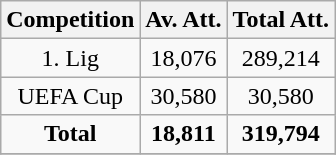<table class="wikitable" style="text-align: center">
<tr>
<th>Competition</th>
<th>Av. Att.</th>
<th>Total Att.</th>
</tr>
<tr>
<td>1. Lig</td>
<td>18,076</td>
<td>289,214</td>
</tr>
<tr>
<td>UEFA Cup</td>
<td>30,580</td>
<td>30,580</td>
</tr>
<tr>
<td><strong>Total</strong></td>
<td><strong>18,811</strong></td>
<td><strong>319,794</strong></td>
</tr>
<tr>
</tr>
</table>
